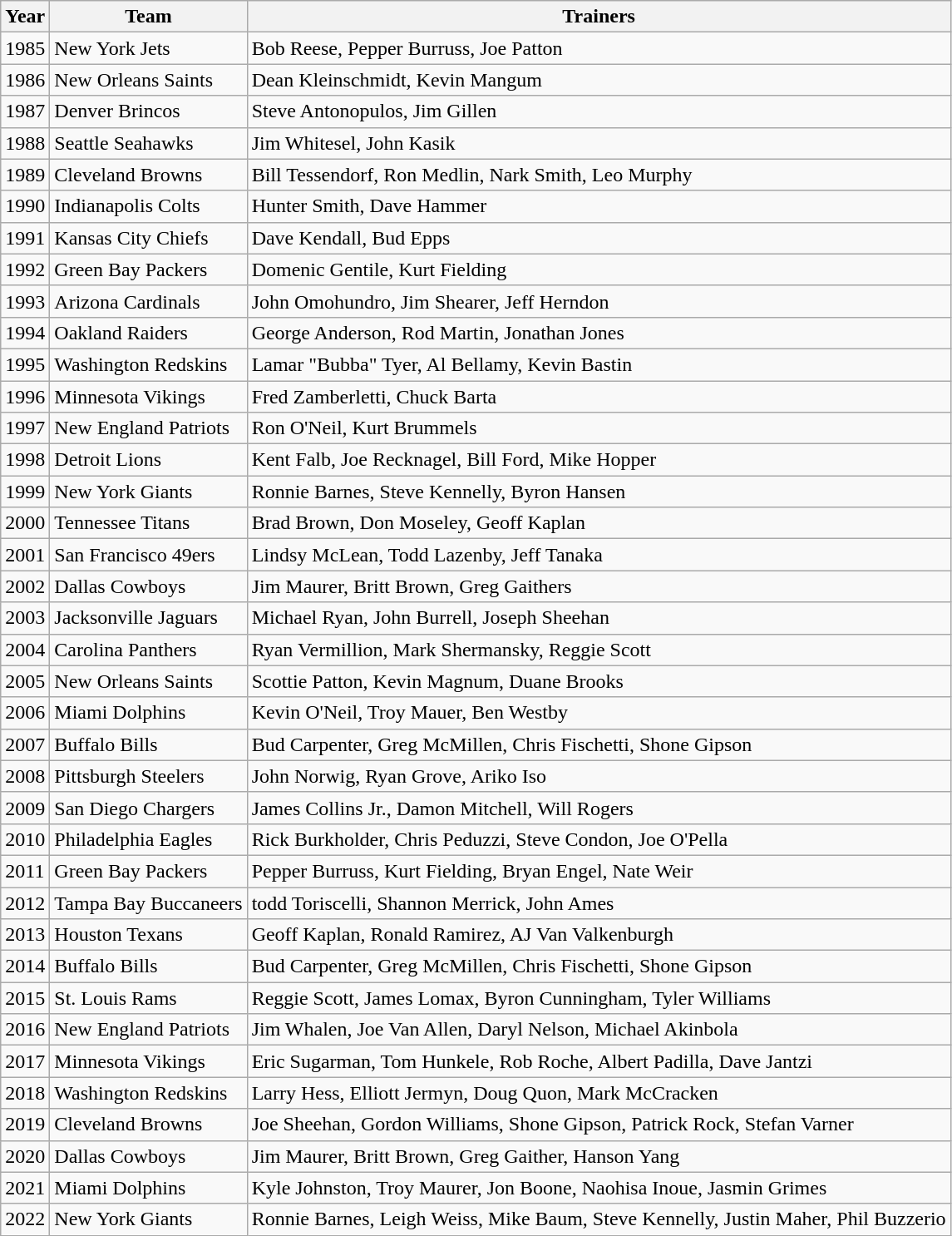<table class="wikitable">
<tr>
<th>Year</th>
<th>Team</th>
<th>Trainers</th>
</tr>
<tr>
<td>1985</td>
<td>New York Jets</td>
<td>Bob Reese, Pepper Burruss, Joe Patton</td>
</tr>
<tr>
<td>1986</td>
<td>New Orleans Saints</td>
<td>Dean Kleinschmidt, Kevin Mangum</td>
</tr>
<tr>
<td>1987</td>
<td>Denver Brincos</td>
<td>Steve Antonopulos, Jim Gillen</td>
</tr>
<tr>
<td>1988</td>
<td>Seattle Seahawks</td>
<td>Jim Whitesel, John Kasik</td>
</tr>
<tr>
<td>1989</td>
<td>Cleveland Browns</td>
<td>Bill Tessendorf, Ron Medlin, Nark Smith, Leo Murphy</td>
</tr>
<tr>
<td>1990</td>
<td>Indianapolis Colts</td>
<td>Hunter Smith, Dave Hammer</td>
</tr>
<tr>
<td>1991</td>
<td>Kansas City Chiefs</td>
<td>Dave Kendall, Bud Epps</td>
</tr>
<tr>
<td>1992</td>
<td>Green Bay Packers</td>
<td>Domenic Gentile, Kurt Fielding</td>
</tr>
<tr>
<td>1993</td>
<td>Arizona Cardinals</td>
<td>John Omohundro, Jim Shearer, Jeff Herndon</td>
</tr>
<tr>
<td>1994</td>
<td>Oakland Raiders</td>
<td>George Anderson, Rod Martin, Jonathan Jones</td>
</tr>
<tr>
<td>1995</td>
<td>Washington Redskins</td>
<td>Lamar "Bubba" Tyer, Al Bellamy, Kevin Bastin</td>
</tr>
<tr>
<td>1996</td>
<td>Minnesota Vikings</td>
<td>Fred Zamberletti, Chuck Barta</td>
</tr>
<tr>
<td>1997</td>
<td>New England Patriots</td>
<td>Ron O'Neil, Kurt Brummels</td>
</tr>
<tr>
<td>1998</td>
<td>Detroit Lions</td>
<td>Kent Falb, Joe Recknagel, Bill Ford, Mike Hopper</td>
</tr>
<tr>
<td>1999</td>
<td>New York Giants</td>
<td>Ronnie Barnes, Steve Kennelly, Byron Hansen</td>
</tr>
<tr>
<td>2000</td>
<td>Tennessee Titans</td>
<td>Brad Brown, Don Moseley, Geoff Kaplan</td>
</tr>
<tr>
<td>2001</td>
<td>San Francisco 49ers</td>
<td>Lindsy McLean, Todd Lazenby, Jeff Tanaka</td>
</tr>
<tr>
<td>2002</td>
<td>Dallas Cowboys</td>
<td>Jim Maurer, Britt Brown, Greg Gaithers</td>
</tr>
<tr>
<td>2003</td>
<td>Jacksonville Jaguars</td>
<td>Michael Ryan, John Burrell, Joseph Sheehan</td>
</tr>
<tr>
<td>2004</td>
<td>Carolina Panthers</td>
<td>Ryan Vermillion, Mark Shermansky, Reggie Scott</td>
</tr>
<tr>
<td>2005</td>
<td>New Orleans Saints</td>
<td>Scottie Patton, Kevin Magnum, Duane Brooks</td>
</tr>
<tr>
<td>2006</td>
<td>Miami Dolphins</td>
<td>Kevin O'Neil, Troy Mauer, Ben Westby</td>
</tr>
<tr>
<td>2007</td>
<td>Buffalo Bills</td>
<td>Bud Carpenter, Greg McMillen, Chris Fischetti, Shone Gipson</td>
</tr>
<tr>
<td>2008</td>
<td>Pittsburgh Steelers</td>
<td>John Norwig, Ryan Grove, Ariko Iso</td>
</tr>
<tr>
<td>2009</td>
<td>San Diego Chargers</td>
<td>James Collins Jr., Damon Mitchell, Will Rogers</td>
</tr>
<tr>
<td>2010</td>
<td>Philadelphia Eagles</td>
<td>Rick Burkholder, Chris Peduzzi, Steve Condon, Joe O'Pella</td>
</tr>
<tr>
<td>2011</td>
<td>Green Bay Packers</td>
<td>Pepper Burruss, Kurt Fielding, Bryan Engel, Nate Weir</td>
</tr>
<tr>
<td>2012</td>
<td>Tampa Bay Buccaneers</td>
<td>todd Toriscelli, Shannon Merrick, John Ames</td>
</tr>
<tr>
<td>2013</td>
<td>Houston Texans</td>
<td>Geoff Kaplan, Ronald Ramirez, AJ Van Valkenburgh</td>
</tr>
<tr>
<td>2014</td>
<td>Buffalo Bills</td>
<td>Bud Carpenter, Greg McMillen, Chris Fischetti, Shone Gipson</td>
</tr>
<tr>
<td>2015</td>
<td>St. Louis Rams</td>
<td>Reggie Scott, James Lomax, Byron Cunningham, Tyler Williams</td>
</tr>
<tr>
<td>2016</td>
<td>New England Patriots</td>
<td>Jim Whalen, Joe Van Allen, Daryl Nelson, Michael Akinbola</td>
</tr>
<tr>
<td>2017</td>
<td>Minnesota Vikings</td>
<td>Eric Sugarman, Tom Hunkele, Rob Roche, Albert Padilla, Dave Jantzi</td>
</tr>
<tr>
<td>2018</td>
<td>Washington Redskins</td>
<td>Larry Hess, Elliott Jermyn, Doug Quon, Mark McCracken</td>
</tr>
<tr>
<td>2019</td>
<td>Cleveland Browns</td>
<td>Joe Sheehan, Gordon Williams, Shone Gipson, Patrick Rock, Stefan Varner</td>
</tr>
<tr>
<td>2020</td>
<td>Dallas Cowboys</td>
<td>Jim Maurer, Britt Brown, Greg Gaither, Hanson Yang</td>
</tr>
<tr>
<td>2021</td>
<td>Miami Dolphins</td>
<td>Kyle Johnston, Troy Maurer, Jon Boone, Naohisa Inoue, Jasmin Grimes</td>
</tr>
<tr>
<td>2022</td>
<td>New York Giants</td>
<td>Ronnie Barnes, Leigh Weiss, Mike Baum, Steve Kennelly, Justin Maher, Phil Buzzerio</td>
</tr>
</table>
